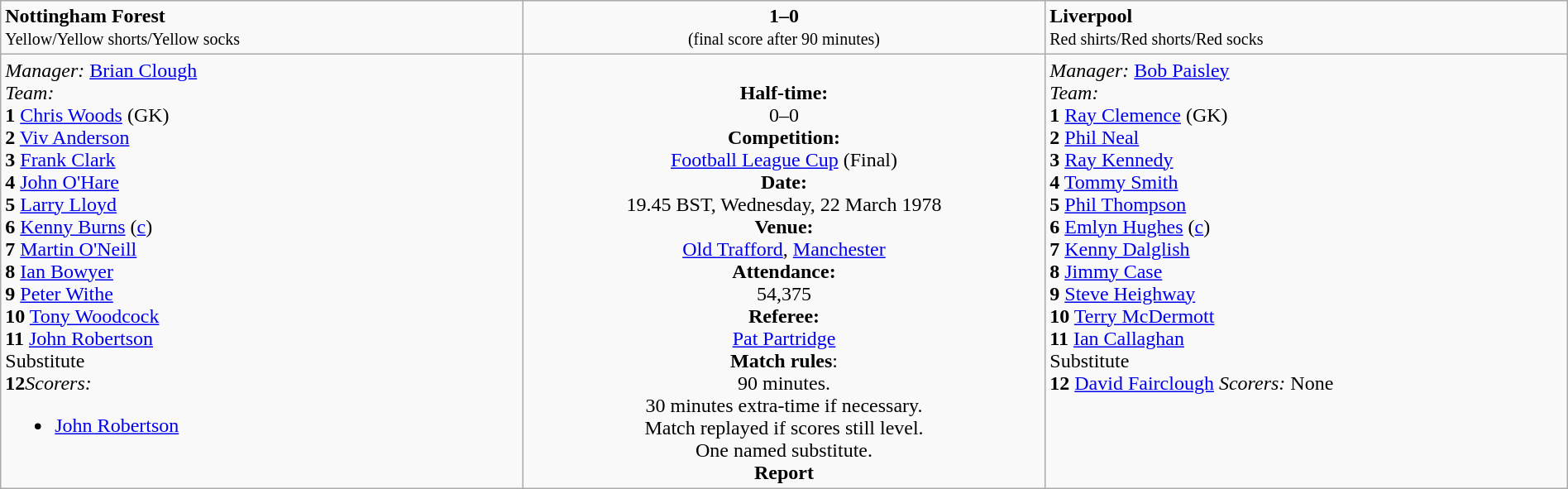<table border=0 class="wikitable" width=100%>
<tr>
<td width=33% valign=top><span><strong>Nottingham Forest</strong></span><br><small>Yellow/Yellow shorts/Yellow socks</small></td>
<td width=33% valign=top align=center><span><strong>1–0</strong></span><br><small>(final score after 90 minutes)</small></td>
<td width=33% valign=top><span><strong>Liverpool</strong></span><br><small>Red shirts/Red shorts/Red socks</small></td>
</tr>
<tr>
<td valign=top><em>Manager:</em>  <a href='#'>Brian Clough</a><br><em>Team:</em>
<br><strong>1</strong>   <a href='#'>Chris Woods</a>  (GK)
<br><strong>2</strong>   <a href='#'>Viv Anderson</a> 
<br><strong>3</strong>   <a href='#'>Frank Clark</a> 
<br><strong>4</strong>   <a href='#'>John O'Hare</a>
<br><strong>5</strong>   <a href='#'>Larry Lloyd</a>
<br><strong>6</strong>   <a href='#'>Kenny Burns</a> (<a href='#'>c</a>)
<br><strong>7</strong>   <a href='#'>Martin O'Neill</a>
<br><strong>8</strong>   <a href='#'>Ian Bowyer</a> 
<br><strong>9</strong>   <a href='#'>Peter Withe</a> 
<br><strong>10</strong>  <a href='#'>Tony Woodcock</a> 
<br><strong>11</strong>  <a href='#'>John Robertson</a>
<br>Substitute
<br><strong>12</strong><em>Scorers:</em><ul><li><a href='#'>John Robertson</a> </li></ul></td>
<td valign=middle align=center><br><strong>Half-time:</strong><br>0–0<br><strong>Competition:</strong><br><a href='#'>Football League Cup</a> (Final)<br><strong>Date:</strong><br>19.45 BST, Wednesday, 22 March 1978<br><strong>Venue:</strong><br><a href='#'>Old Trafford</a>, <a href='#'>Manchester</a><br><strong>Attendance:</strong><br> 54,375<br><strong> Referee:</strong><br> <a href='#'>Pat Partridge</a><br><strong>Match rules</strong>:<br>90 minutes.<br>30 minutes extra-time if necessary.<br>Match replayed if scores still level.<br>One named substitute.<br><strong>Report</strong><br>  </td>
<td valign=top><em>Manager:</em>  <a href='#'>Bob Paisley</a><br><em>Team:</em>
<br><strong>1</strong>  <a href='#'>Ray Clemence</a> (GK)
<br><strong>2</strong>  <a href='#'>Phil Neal</a> 
<br><strong>3</strong>  <a href='#'>Ray Kennedy</a>
<br><strong>4</strong>  <a href='#'>Tommy Smith</a>
<br><strong>5</strong>  <a href='#'>Phil Thompson</a> 
<br><strong>6</strong>  <a href='#'>Emlyn Hughes</a> (<a href='#'>c</a>)
<br><strong>7</strong>  <a href='#'>Kenny Dalglish</a> 
<br><strong>8</strong>  <a href='#'>Jimmy Case</a> 
<br><strong>9</strong>  <a href='#'>Steve Heighway</a> 
<br><strong>10</strong>  <a href='#'>Terry McDermott</a> 
<br><strong>11</strong>  <a href='#'>Ian Callaghan</a> 
<br>Substitute
<br><strong>12</strong>  <a href='#'>David Fairclough</a> <em>Scorers:</em>
None</td>
</tr>
</table>
